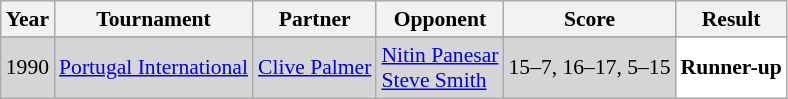<table class="sortable wikitable" style="font-size:90%;">
<tr>
<th>Year</th>
<th>Tournament</th>
<th>Partner</th>
<th>Opponent</th>
<th>Score</th>
<th>Result</th>
</tr>
<tr>
</tr>
<tr style="background:#D5D5D5">
<td align="center">1990</td>
<td align="left"><a href='#'>Portugal International</a></td>
<td align="left"> <a href='#'>Clive Palmer</a></td>
<td align="left"> <a href='#'>Nitin Panesar</a> <br>  <a href='#'>Steve Smith</a></td>
<td align="left">15–7, 16–17, 5–15</td>
<td style="text-align:left; background:white"> <strong>Runner-up</strong></td>
</tr>
</table>
